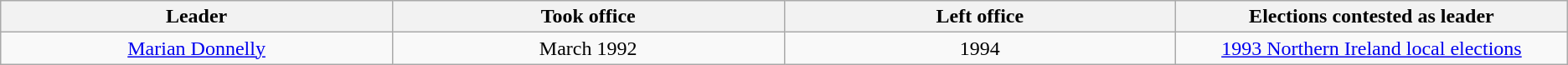<table class="wikitable" style="text-align:center">
<tr>
<th style="width:10%;">Leader<br></th>
<th style="width:10%;">Took office</th>
<th style="width:10%;">Left office</th>
<th style="width:10%;">Elections contested as leader</th>
</tr>
<tr>
<td><a href='#'>Marian Donnelly</a><br></td>
<td>March 1992</td>
<td>1994</td>
<td><a href='#'>1993 Northern Ireland local elections</a></td>
</tr>
</table>
